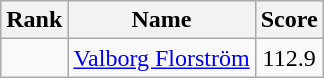<table class="wikitable" style="text-align:center">
<tr>
<th>Rank</th>
<th>Name</th>
<th>Score</th>
</tr>
<tr>
<td></td>
<td align=left><a href='#'>Valborg Florström</a></td>
<td>112.9</td>
</tr>
</table>
